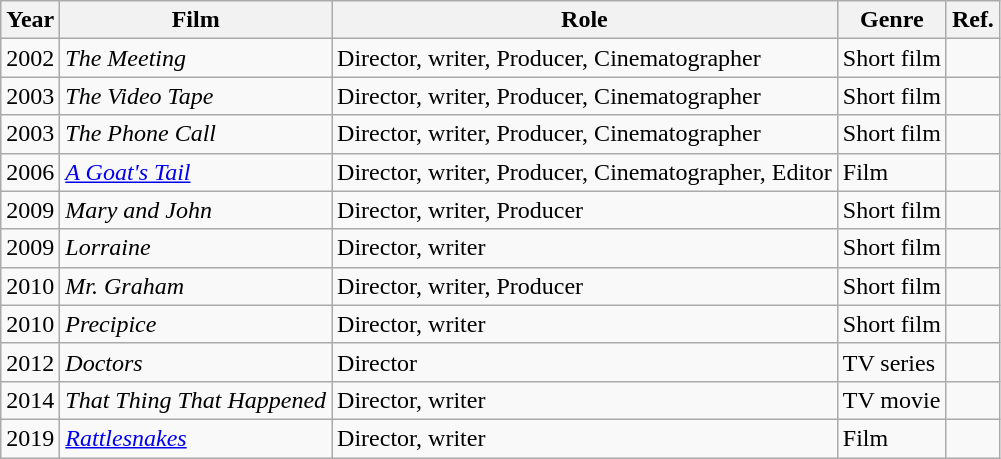<table class="wikitable">
<tr>
<th>Year</th>
<th>Film</th>
<th>Role</th>
<th>Genre</th>
<th>Ref.</th>
</tr>
<tr>
<td>2002</td>
<td><em>The Meeting</em></td>
<td>Director, writer, Producer, Cinematographer</td>
<td>Short film</td>
<td></td>
</tr>
<tr>
<td>2003</td>
<td><em>The Video Tape</em></td>
<td>Director, writer, Producer, Cinematographer</td>
<td>Short film</td>
<td></td>
</tr>
<tr>
<td>2003</td>
<td><em>The Phone Call</em></td>
<td>Director, writer, Producer, Cinematographer</td>
<td>Short film</td>
<td></td>
</tr>
<tr>
<td>2006</td>
<td><em><a href='#'>A Goat's Tail</a></em></td>
<td>Director, writer, Producer, Cinematographer, Editor</td>
<td>Film</td>
<td></td>
</tr>
<tr>
<td>2009</td>
<td><em>Mary and John</em></td>
<td>Director, writer, Producer</td>
<td>Short film</td>
<td></td>
</tr>
<tr>
<td>2009</td>
<td><em>Lorraine</em></td>
<td>Director, writer</td>
<td>Short film</td>
<td></td>
</tr>
<tr>
<td>2010</td>
<td><em>Mr. Graham</em></td>
<td>Director, writer, Producer</td>
<td>Short film</td>
<td></td>
</tr>
<tr>
<td>2010</td>
<td><em>Precipice</em></td>
<td>Director, writer</td>
<td>Short film</td>
<td></td>
</tr>
<tr>
<td>2012</td>
<td><em>Doctors</em></td>
<td>Director</td>
<td>TV series</td>
<td></td>
</tr>
<tr>
<td>2014</td>
<td><em>That Thing That Happened</em></td>
<td>Director, writer</td>
<td>TV movie</td>
<td></td>
</tr>
<tr>
<td>2019</td>
<td><em><a href='#'>Rattlesnakes</a></em></td>
<td>Director, writer</td>
<td>Film</td>
<td></td>
</tr>
</table>
